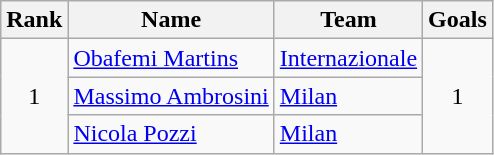<table class="wikitable" style="text-align: center;">
<tr>
<th>Rank</th>
<th>Name</th>
<th>Team</th>
<th>Goals</th>
</tr>
<tr>
<td rowspan=3>1</td>
<td align="left"> <a href='#'>Obafemi Martins</a></td>
<td align="left"> <a href='#'>Internazionale</a></td>
<td rowspan=3>1</td>
</tr>
<tr>
<td align="left"> <a href='#'>Massimo Ambrosini</a></td>
<td align="left"> <a href='#'>Milan</a></td>
</tr>
<tr>
<td align="left"> <a href='#'>Nicola Pozzi</a></td>
<td align="left"> <a href='#'>Milan</a></td>
</tr>
</table>
